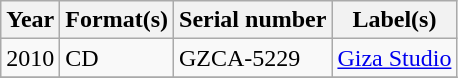<table class="wikitable sortable plainrowheaders">
<tr>
<th scope="col">Year</th>
<th scope="col">Format(s)</th>
<th scope="col">Serial number</th>
<th scope="col">Label(s)</th>
</tr>
<tr>
<td>2010</td>
<td>CD</td>
<td>GZCA-5229</td>
<td><a href='#'>Giza Studio</a></td>
</tr>
<tr>
</tr>
</table>
